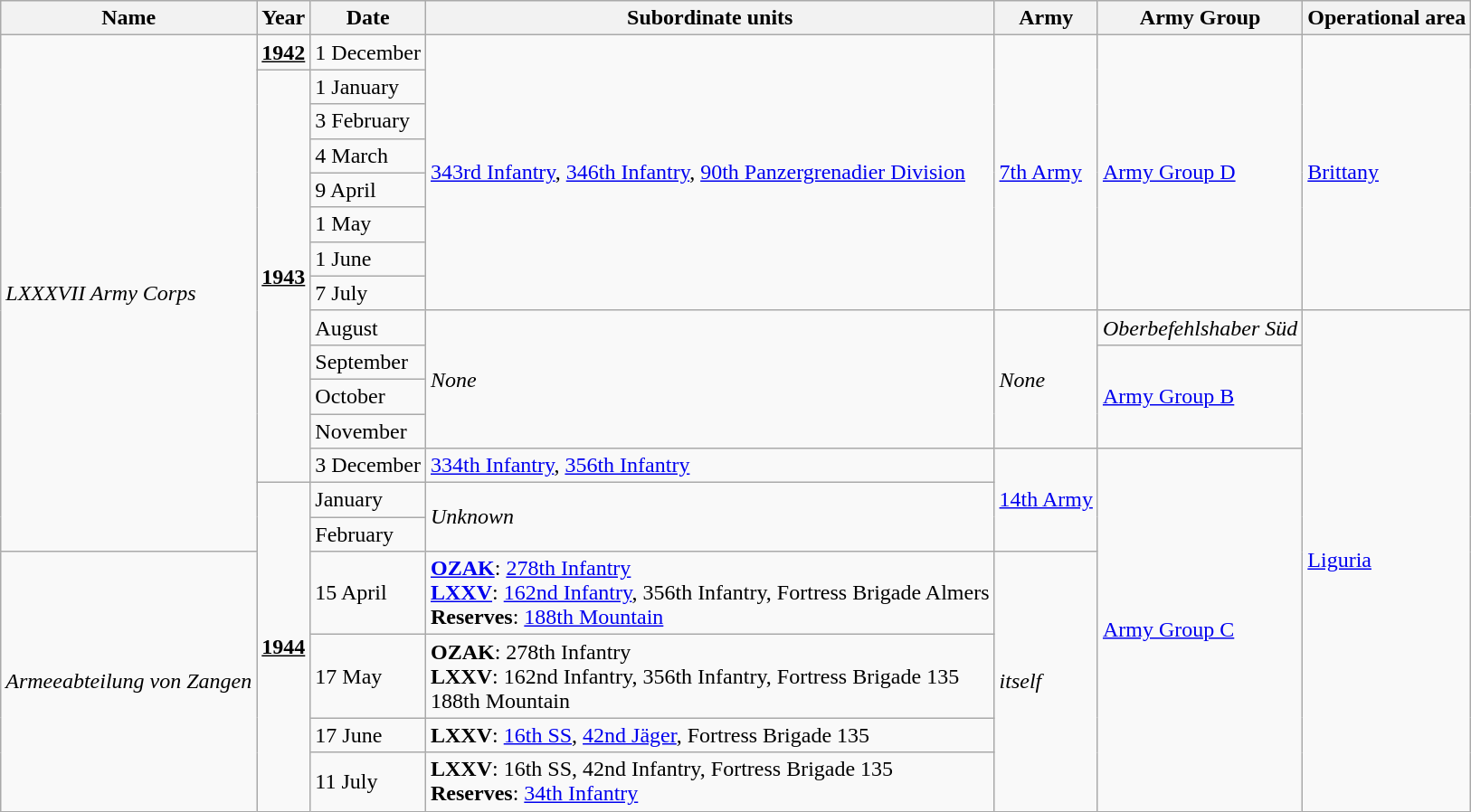<table class="wikitable">
<tr>
<th>Name</th>
<th>Year</th>
<th>Date</th>
<th>Subordinate units</th>
<th>Army</th>
<th>Army Group</th>
<th>Operational area</th>
</tr>
<tr>
<td rowspan="15"><em>LXXXVII Army Corps</em></td>
<td><strong><u>1942</u></strong></td>
<td>1 December</td>
<td rowspan="8"><a href='#'>343rd Infantry</a>, <a href='#'>346th Infantry</a>, <a href='#'>90th Panzergrenadier Division</a></td>
<td rowspan="8"><a href='#'>7th Army</a></td>
<td rowspan="8"><a href='#'>Army Group D</a></td>
<td rowspan="8"><a href='#'>Brittany</a></td>
</tr>
<tr>
<td rowspan="12"><strong><u>1943</u></strong></td>
<td>1 January</td>
</tr>
<tr>
<td>3 February</td>
</tr>
<tr>
<td>4 March</td>
</tr>
<tr>
<td>9 April</td>
</tr>
<tr>
<td>1 May</td>
</tr>
<tr>
<td>1 June</td>
</tr>
<tr>
<td>7 July</td>
</tr>
<tr>
<td>August</td>
<td rowspan="4"><em>None</em></td>
<td rowspan="4"><em>None</em></td>
<td><em>Oberbefehlshaber Süd</em></td>
<td rowspan="11"><a href='#'>Liguria</a></td>
</tr>
<tr>
<td>September</td>
<td rowspan="3"><a href='#'>Army Group B</a></td>
</tr>
<tr>
<td>October</td>
</tr>
<tr>
<td>November</td>
</tr>
<tr>
<td>3 December</td>
<td><a href='#'>334th Infantry</a>, <a href='#'>356th Infantry</a></td>
<td rowspan="3"><a href='#'>14th Army</a></td>
<td rowspan="7"><a href='#'>Army Group C</a></td>
</tr>
<tr>
<td rowspan="6"><strong><u>1944</u></strong></td>
<td>January</td>
<td rowspan="2"><em>Unknown</em></td>
</tr>
<tr>
<td>February</td>
</tr>
<tr>
<td rowspan="4"><em>Armeeabteilung von Zangen</em></td>
<td>15 April</td>
<td><strong><a href='#'>OZAK</a></strong>: <a href='#'>278th Infantry</a><br><a href='#'><strong>LXXV</strong></a>: <a href='#'>162nd Infantry</a>, 356th Infantry, Fortress Brigade Almers<br><strong>Reserves</strong>: <a href='#'>188th Mountain</a></td>
<td rowspan="4"><em>itself</em></td>
</tr>
<tr>
<td>17 May</td>
<td><strong>OZAK</strong>: 278th Infantry<br><strong>LXXV</strong>: 162nd Infantry, 356th Infantry, Fortress Brigade 135<br>188th Mountain</td>
</tr>
<tr>
<td>17 June</td>
<td><strong>LXXV</strong>: <a href='#'>16th SS</a>, <a href='#'>42nd Jäger</a>, Fortress Brigade 135</td>
</tr>
<tr>
<td>11 July</td>
<td><strong>LXXV</strong>: 16th SS, 42nd Infantry, Fortress Brigade 135<br><strong>Reserves</strong>: <a href='#'>34th Infantry</a></td>
</tr>
</table>
